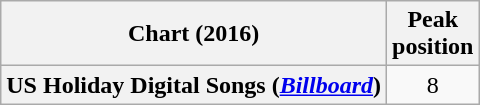<table class="wikitable plainrowheaders" style="text-align:center">
<tr>
<th scope="col">Chart (2016)</th>
<th scope="col">Peak<br>position</th>
</tr>
<tr>
<th scope="row">US Holiday Digital Songs (<em><a href='#'>Billboard</a></em>)</th>
<td>8</td>
</tr>
</table>
